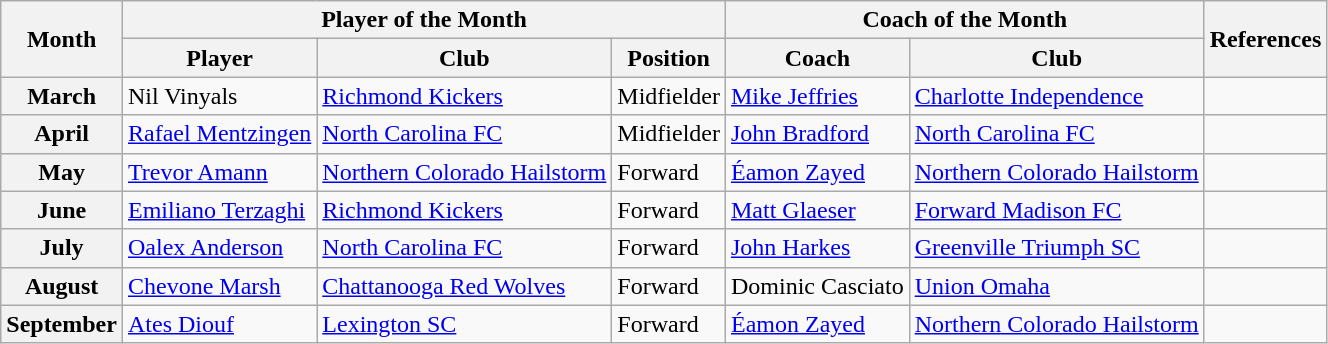<table class="wikitable">
<tr>
<th rowspan="2">Month</th>
<th colspan="3">Player of the Month</th>
<th colspan="2">Coach of the Month</th>
<th rowspan="2">References</th>
</tr>
<tr>
<th>Player</th>
<th>Club</th>
<th>Position</th>
<th>Coach</th>
<th>Club</th>
</tr>
<tr>
<th>March</th>
<td> Nil Vinyals</td>
<td><a href='#'>Richmond Kickers</a></td>
<td>Midfielder</td>
<td> <a href='#'>Mike Jeffries</a></td>
<td><a href='#'>Charlotte Independence</a></td>
<td></td>
</tr>
<tr>
<th>April</th>
<td> <a href='#'>Rafael Mentzingen</a></td>
<td><a href='#'>North Carolina FC</a></td>
<td>Midfielder</td>
<td> <a href='#'>John Bradford</a></td>
<td><a href='#'>North Carolina FC</a></td>
<td></td>
</tr>
<tr>
<th>May</th>
<td> <a href='#'>Trevor Amann</a></td>
<td><a href='#'>Northern Colorado Hailstorm</a></td>
<td>Forward</td>
<td> <a href='#'>Éamon Zayed</a></td>
<td><a href='#'>Northern Colorado Hailstorm</a></td>
<td></td>
</tr>
<tr>
<th>June</th>
<td> <a href='#'>Emiliano Terzaghi</a></td>
<td><a href='#'>Richmond Kickers</a></td>
<td>Forward</td>
<td> <a href='#'>Matt Glaeser</a></td>
<td><a href='#'>Forward Madison FC</a></td>
<td></td>
</tr>
<tr>
<th>July</th>
<td> <a href='#'>Oalex Anderson</a></td>
<td><a href='#'>North Carolina FC</a></td>
<td>Forward</td>
<td> <a href='#'>John Harkes</a></td>
<td><a href='#'>Greenville Triumph SC</a></td>
<td></td>
</tr>
<tr>
<th>August</th>
<td> <a href='#'>Chevone Marsh</a></td>
<td><a href='#'>Chattanooga Red Wolves</a></td>
<td>Forward</td>
<td> Dominic Casciato</td>
<td><a href='#'>Union Omaha</a></td>
<td></td>
</tr>
<tr>
<th>September</th>
<td> <a href='#'>Ates Diouf</a></td>
<td><a href='#'>Lexington SC</a></td>
<td>Forward</td>
<td> <a href='#'>Éamon Zayed</a></td>
<td><a href='#'>Northern Colorado Hailstorm</a></td>
<td></td>
</tr>
</table>
